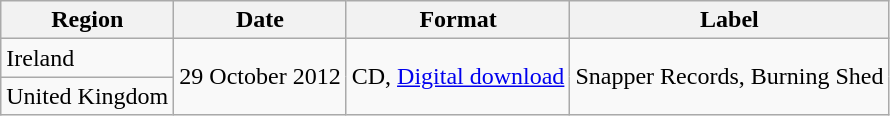<table class=wikitable>
<tr>
<th>Region</th>
<th>Date</th>
<th>Format</th>
<th>Label</th>
</tr>
<tr>
<td>Ireland</td>
<td rowspan=2>29 October 2012</td>
<td rowspan="2">CD, <a href='#'>Digital download</a></td>
<td rowspan="2">Snapper Records, Burning Shed</td>
</tr>
<tr>
<td>United Kingdom</td>
</tr>
</table>
